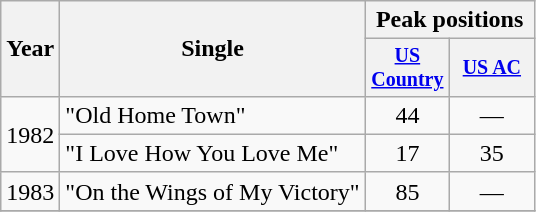<table class="wikitable" style="text-align:center;">
<tr>
<th rowspan="2">Year</th>
<th rowspan="2">Single</th>
<th colspan="2">Peak positions</th>
</tr>
<tr style="font-size:smaller;">
<th width="50"><a href='#'>US Country</a></th>
<th width="50"><a href='#'>US AC</a></th>
</tr>
<tr>
<td rowspan="2">1982</td>
<td align="left">"Old Home Town"</td>
<td>44</td>
<td>—</td>
</tr>
<tr>
<td align="left">"I Love How You Love Me"</td>
<td>17</td>
<td>35</td>
</tr>
<tr>
<td>1983</td>
<td align="left">"On the Wings of My Victory"</td>
<td>85</td>
<td>—</td>
</tr>
<tr>
</tr>
</table>
